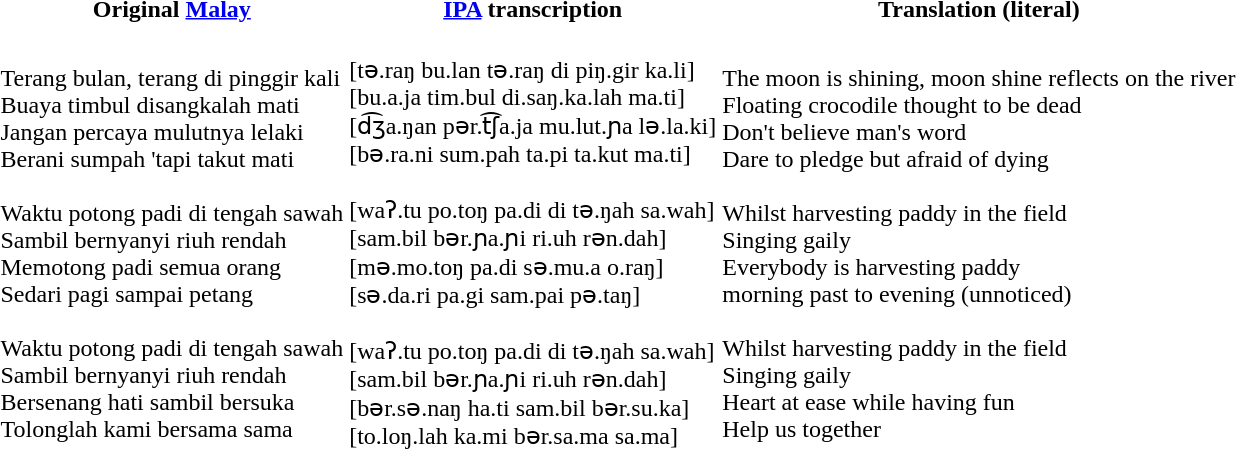<table>
<tr>
<th>Original <a href='#'>Malay</a></th>
<th><a href='#'>IPA</a> transcription</th>
<th>Translation (literal)</th>
</tr>
<tr>
<td><br>Terang bulan, terang di pinggir kali<br>
Buaya timbul disangkalah mati<br>
Jangan percaya mulutnya lelaki<br>
Berani sumpah 'tapi takut mati<br>
<br> 
Waktu potong padi di tengah sawah<br>
Sambil bernyanyi riuh rendah<br>
Memotong padi semua orang<br>
Sedari pagi sampai petang<br>
<br>
Waktu potong padi di tengah sawah<br>
Sambil bernyanyi riuh rendah<br>
Bersenang hati sambil bersuka<br>
Tolonglah kami bersama sama<br></td>
<td><br>[tə.raŋ bu.lan tə.raŋ di piŋ.gir ka.li]<br>
[bu.a.ja tim.bul di.saŋ.ka.lah ma.ti]<br>
[d͡ʒa.ŋan pər.t͡ʃa.ja mu.lut.ɲa lə.la.ki]<br>
[bə.ra.ni sum.pah ta.pi ta.kut ma.ti]<br>
<br> 
[waʔ.tu po.toŋ pa.di di tə.ŋah sa.wah]<br>
[sam.bil bər.ɲa.ɲi ri.uh rən.dah]<br>
[mə.mo.toŋ pa.di sə.mu.a o.raŋ]<br>
[sə.da.ri pa.gi sam.pai pə.taŋ]<br>
<br>
[waʔ.tu po.toŋ pa.di di tə.ŋah sa.wah]<br>
[sam.bil bər.ɲa.ɲi ri.uh rən.dah]<br>
[bər.sə.naŋ ha.ti sam.bil bər.su.ka]<br>
[to.loŋ.lah ka.mi bər.sa.ma sa.ma]<br></td>
<td><br>The moon is shining, moon shine reflects on the river<br>
Floating crocodile thought to be dead<br>
Don't believe man's word<br>
Dare to pledge but afraid of dying<br>
<br>
Whilst harvesting paddy in the field<br>
Singing gaily<br>
Everybody is harvesting paddy<br>
morning past to evening (unnoticed)<br>
<br>
Whilst harvesting paddy in the field<br>
Singing gaily<br>
Heart at ease while having fun<br>
Help us together<br></td>
</tr>
</table>
